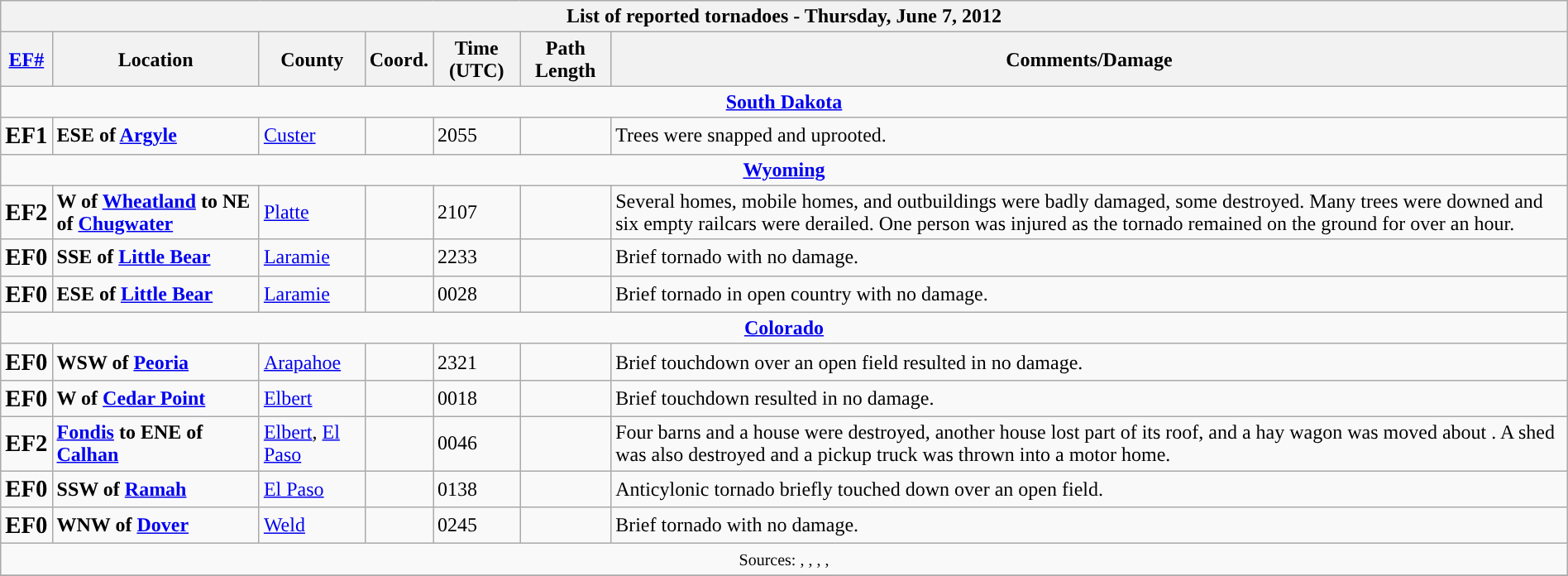<table class="wikitable collapsible" width="100%">
<tr>
<th colspan="7">List of reported tornadoes - Thursday, June 7, 2012</th>
</tr>
<tr>
<th><a href='#'>EF#</a></th>
<th>Location</th>
<th>County</th>
<th>Coord.</th>
<th>Time (UTC)</th>
<th>Path Length</th>
<th>Comments/Damage</th>
</tr>
<tr>
<td colspan="7" align=center><strong><a href='#'>South Dakota</a></strong></td>
</tr>
<tr>
<td><big><strong>EF1</strong></big></td>
<td><strong>ESE of <a href='#'>Argyle</a></strong></td>
<td><a href='#'>Custer</a></td>
<td></td>
<td>2055</td>
<td></td>
<td>Trees were snapped and uprooted.</td>
</tr>
<tr>
<td colspan="7" align=center><strong><a href='#'>Wyoming</a></strong></td>
</tr>
<tr>
<td><big><strong>EF2</strong></big></td>
<td><strong>W of <a href='#'>Wheatland</a> to NE of <a href='#'>Chugwater</a></strong></td>
<td><a href='#'>Platte</a></td>
<td></td>
<td>2107</td>
<td></td>
<td>Several homes, mobile homes, and outbuildings were badly damaged, some destroyed. Many trees were downed and six empty railcars were derailed. One person was injured as the tornado remained on the ground for over an hour.</td>
</tr>
<tr>
<td><big><strong>EF0</strong></big></td>
<td><strong>SSE of <a href='#'>Little Bear</a></strong></td>
<td><a href='#'>Laramie</a></td>
<td></td>
<td>2233</td>
<td></td>
<td>Brief tornado with no damage.</td>
</tr>
<tr>
<td><big><strong>EF0</strong></big></td>
<td><strong>ESE of <a href='#'>Little Bear</a></strong></td>
<td><a href='#'>Laramie</a></td>
<td></td>
<td>0028</td>
<td></td>
<td>Brief tornado in open country with no damage.</td>
</tr>
<tr>
<td colspan="7" align=center><strong><a href='#'>Colorado</a></strong></td>
</tr>
<tr>
<td><big><strong>EF0</strong></big></td>
<td><strong>WSW of <a href='#'>Peoria</a></strong></td>
<td><a href='#'>Arapahoe</a></td>
<td></td>
<td>2321</td>
<td></td>
<td>Brief touchdown over an open field resulted in no damage.</td>
</tr>
<tr>
<td><big><strong>EF0</strong></big></td>
<td><strong>W of <a href='#'>Cedar Point</a></strong></td>
<td><a href='#'>Elbert</a></td>
<td></td>
<td>0018</td>
<td></td>
<td>Brief touchdown resulted in no damage.</td>
</tr>
<tr>
<td><big><strong>EF2</strong></big></td>
<td><strong><a href='#'>Fondis</a> to ENE of <a href='#'>Calhan</a></strong></td>
<td><a href='#'>Elbert</a>, <a href='#'>El Paso</a></td>
<td></td>
<td>0046</td>
<td></td>
<td>Four barns and a house were destroyed, another house lost part of its roof, and a hay wagon was moved about . A shed was also destroyed and a pickup truck was thrown into a motor home.</td>
</tr>
<tr>
<td><big><strong>EF0</strong></big></td>
<td><strong>SSW of <a href='#'>Ramah</a></strong></td>
<td><a href='#'>El Paso</a></td>
<td></td>
<td>0138</td>
<td></td>
<td>Anticylonic tornado briefly touched down over an open field.</td>
</tr>
<tr>
<td><big><strong>EF0</strong></big></td>
<td><strong>WNW of <a href='#'>Dover</a></strong></td>
<td><a href='#'>Weld</a></td>
<td></td>
<td>0245</td>
<td></td>
<td>Brief tornado with no damage.</td>
</tr>
<tr>
<td colspan="7" align=center><small>Sources: , , , , </small></td>
</tr>
<tr>
</tr>
</table>
